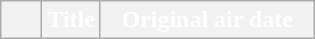<table class=wikitable style="background:#FFFFFF">
<tr style="color:#FFFFFF">
<th style="background:#; width:20px"></th>
<th style="background:#">Title</th>
<th style="background:#; width:135px">Original air date<br>






































</th>
</tr>
</table>
